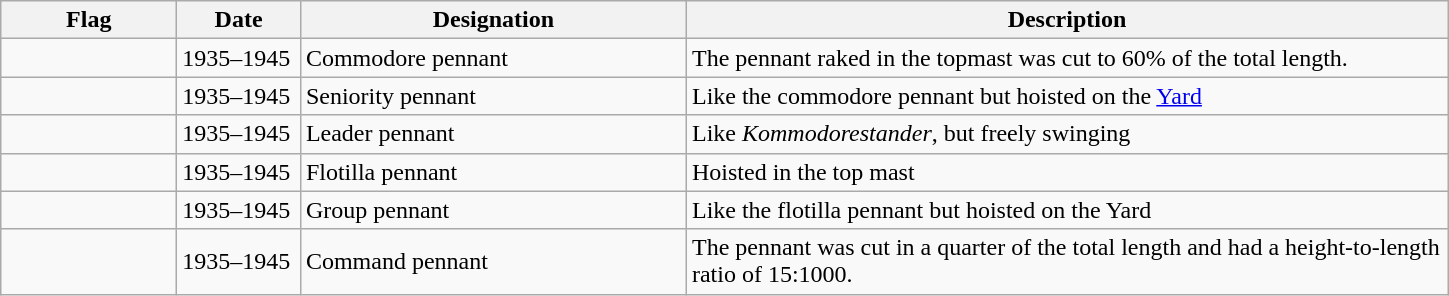<table class="wikitable">
<tr>
<th width="110">Flag</th>
<th width="75">Date</th>
<th width="250">Designation</th>
<th width="500">Description</th>
</tr>
<tr>
<td></td>
<td>1935–1945</td>
<td>Commodore pennant</td>
<td>The pennant raked in the topmast was cut to 60% of the total length.</td>
</tr>
<tr>
<td></td>
<td>1935–1945</td>
<td>Seniority pennant</td>
<td>Like the commodore pennant but hoisted on the <a href='#'>Yard</a></td>
</tr>
<tr>
<td></td>
<td>1935–1945</td>
<td>Leader pennant</td>
<td>Like <em>Kommodorestander</em>, but freely swinging</td>
</tr>
<tr>
<td></td>
<td>1935–1945</td>
<td>Flotilla pennant</td>
<td>Hoisted in the top mast</td>
</tr>
<tr>
<td></td>
<td>1935–1945</td>
<td>Group pennant</td>
<td>Like the flotilla pennant but hoisted on the Yard</td>
</tr>
<tr>
<td></td>
<td>1935–1945</td>
<td>Command pennant</td>
<td>The pennant was cut in a quarter of the total length and had a height-to-length ratio of 15:1000.</td>
</tr>
</table>
